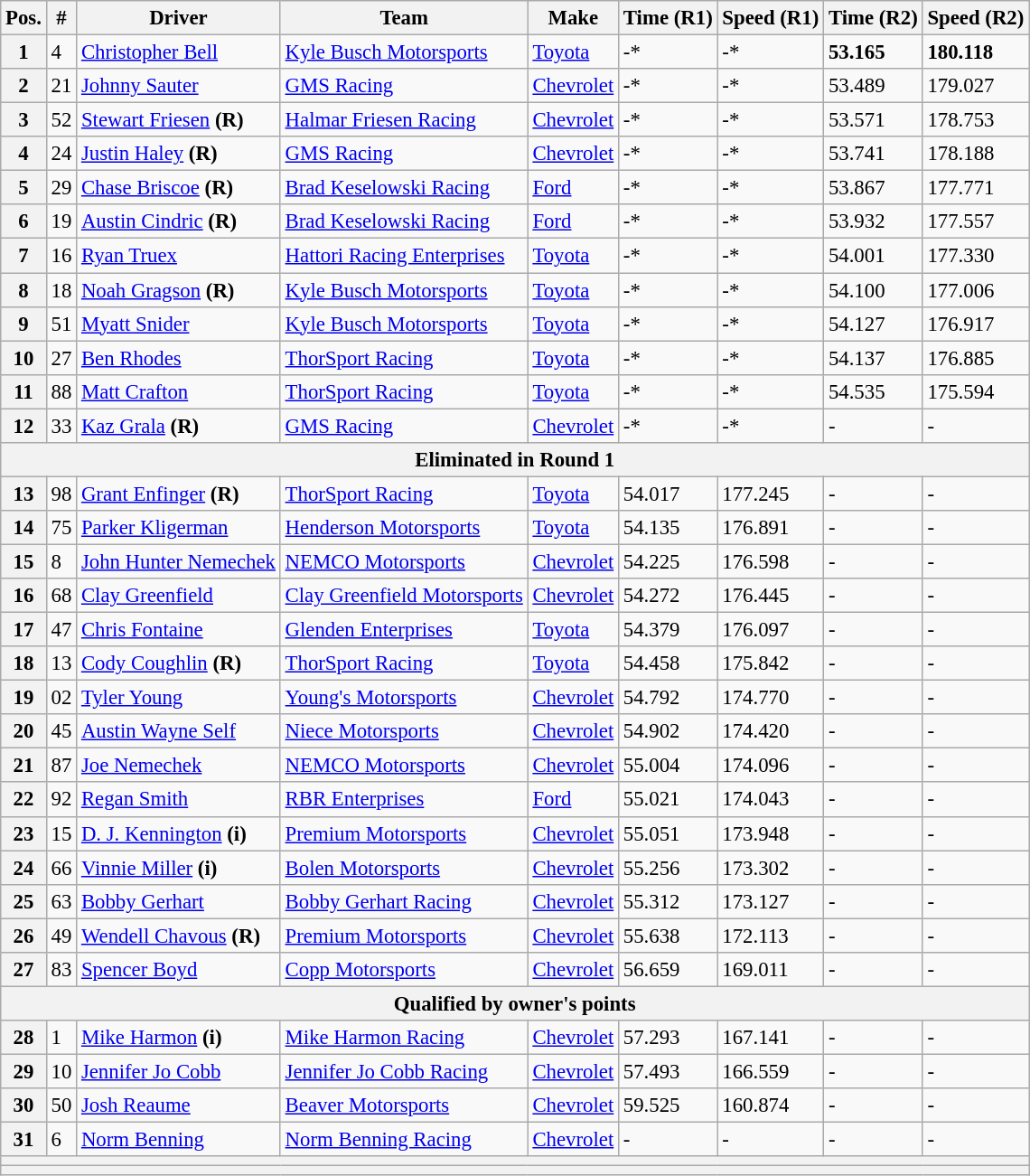<table class="wikitable" style="font-size:95%">
<tr>
<th>Pos.</th>
<th>#</th>
<th>Driver</th>
<th>Team</th>
<th>Make</th>
<th>Time (R1)</th>
<th>Speed (R1)</th>
<th>Time (R2)</th>
<th>Speed (R2)</th>
</tr>
<tr>
<th>1</th>
<td>4</td>
<td><a href='#'>Christopher Bell</a></td>
<td><a href='#'>Kyle Busch Motorsports</a></td>
<td><a href='#'>Toyota</a></td>
<td>-*</td>
<td>-*</td>
<td><strong>53.165</strong></td>
<td><strong>180.118</strong></td>
</tr>
<tr>
<th>2</th>
<td>21</td>
<td><a href='#'>Johnny Sauter</a></td>
<td><a href='#'>GMS Racing</a></td>
<td><a href='#'>Chevrolet</a></td>
<td>-*</td>
<td>-*</td>
<td>53.489</td>
<td>179.027</td>
</tr>
<tr>
<th>3</th>
<td>52</td>
<td><a href='#'>Stewart Friesen</a> <strong>(R)</strong></td>
<td><a href='#'>Halmar Friesen Racing</a></td>
<td><a href='#'>Chevrolet</a></td>
<td>-*</td>
<td>-*</td>
<td>53.571</td>
<td>178.753</td>
</tr>
<tr>
<th>4</th>
<td>24</td>
<td><a href='#'>Justin Haley</a> <strong>(R)</strong></td>
<td><a href='#'>GMS Racing</a></td>
<td><a href='#'>Chevrolet</a></td>
<td>-*</td>
<td>-*</td>
<td>53.741</td>
<td>178.188</td>
</tr>
<tr>
<th>5</th>
<td>29</td>
<td><a href='#'>Chase Briscoe</a> <strong>(R)</strong></td>
<td><a href='#'>Brad Keselowski Racing</a></td>
<td><a href='#'>Ford</a></td>
<td>-*</td>
<td>-*</td>
<td>53.867</td>
<td>177.771</td>
</tr>
<tr>
<th>6</th>
<td>19</td>
<td><a href='#'>Austin Cindric</a> <strong>(R)</strong></td>
<td><a href='#'>Brad Keselowski Racing</a></td>
<td><a href='#'>Ford</a></td>
<td>-*</td>
<td>-*</td>
<td>53.932</td>
<td>177.557</td>
</tr>
<tr>
<th>7</th>
<td>16</td>
<td><a href='#'>Ryan Truex</a></td>
<td><a href='#'>Hattori Racing Enterprises</a></td>
<td><a href='#'>Toyota</a></td>
<td>-*</td>
<td>-*</td>
<td>54.001</td>
<td>177.330</td>
</tr>
<tr>
<th>8</th>
<td>18</td>
<td><a href='#'>Noah Gragson</a> <strong>(R)</strong></td>
<td><a href='#'>Kyle Busch Motorsports</a></td>
<td><a href='#'>Toyota</a></td>
<td>-*</td>
<td>-*</td>
<td>54.100</td>
<td>177.006</td>
</tr>
<tr>
<th>9</th>
<td>51</td>
<td><a href='#'>Myatt Snider</a></td>
<td><a href='#'>Kyle Busch Motorsports</a></td>
<td><a href='#'>Toyota</a></td>
<td>-*</td>
<td>-*</td>
<td>54.127</td>
<td>176.917</td>
</tr>
<tr>
<th>10</th>
<td>27</td>
<td><a href='#'>Ben Rhodes</a></td>
<td><a href='#'>ThorSport Racing</a></td>
<td><a href='#'>Toyota</a></td>
<td>-*</td>
<td>-*</td>
<td>54.137</td>
<td>176.885</td>
</tr>
<tr>
<th>11</th>
<td>88</td>
<td><a href='#'>Matt Crafton</a></td>
<td><a href='#'>ThorSport Racing</a></td>
<td><a href='#'>Toyota</a></td>
<td>-*</td>
<td>-*</td>
<td>54.535</td>
<td>175.594</td>
</tr>
<tr>
<th>12</th>
<td>33</td>
<td><a href='#'>Kaz Grala</a> <strong>(R)</strong></td>
<td><a href='#'>GMS Racing</a></td>
<td><a href='#'>Chevrolet</a></td>
<td>-*</td>
<td>-*</td>
<td>-</td>
<td>-</td>
</tr>
<tr>
<th colspan="9">Eliminated in Round 1</th>
</tr>
<tr>
<th>13</th>
<td>98</td>
<td><a href='#'>Grant Enfinger</a> <strong>(R)</strong></td>
<td><a href='#'>ThorSport Racing</a></td>
<td><a href='#'>Toyota</a></td>
<td>54.017</td>
<td>177.245</td>
<td>-</td>
<td>-</td>
</tr>
<tr>
<th>14</th>
<td>75</td>
<td><a href='#'>Parker Kligerman</a></td>
<td><a href='#'>Henderson Motorsports</a></td>
<td><a href='#'>Toyota</a></td>
<td>54.135</td>
<td>176.891</td>
<td>-</td>
<td>-</td>
</tr>
<tr>
<th>15</th>
<td>8</td>
<td><a href='#'>John Hunter Nemechek</a></td>
<td><a href='#'>NEMCO Motorsports</a></td>
<td><a href='#'>Chevrolet</a></td>
<td>54.225</td>
<td>176.598</td>
<td>-</td>
<td>-</td>
</tr>
<tr>
<th>16</th>
<td>68</td>
<td><a href='#'>Clay Greenfield</a></td>
<td><a href='#'>Clay Greenfield Motorsports</a></td>
<td><a href='#'>Chevrolet</a></td>
<td>54.272</td>
<td>176.445</td>
<td>-</td>
<td>-</td>
</tr>
<tr>
<th>17</th>
<td>47</td>
<td><a href='#'>Chris Fontaine</a></td>
<td><a href='#'>Glenden Enterprises</a></td>
<td><a href='#'>Toyota</a></td>
<td>54.379</td>
<td>176.097</td>
<td>-</td>
<td>-</td>
</tr>
<tr>
<th>18</th>
<td>13</td>
<td><a href='#'>Cody Coughlin</a> <strong>(R)</strong></td>
<td><a href='#'>ThorSport Racing</a></td>
<td><a href='#'>Toyota</a></td>
<td>54.458</td>
<td>175.842</td>
<td>-</td>
<td>-</td>
</tr>
<tr>
<th>19</th>
<td>02</td>
<td><a href='#'>Tyler Young</a></td>
<td><a href='#'>Young's Motorsports</a></td>
<td><a href='#'>Chevrolet</a></td>
<td>54.792</td>
<td>174.770</td>
<td>-</td>
<td>-</td>
</tr>
<tr>
<th>20</th>
<td>45</td>
<td><a href='#'>Austin Wayne Self</a></td>
<td><a href='#'>Niece Motorsports</a></td>
<td><a href='#'>Chevrolet</a></td>
<td>54.902</td>
<td>174.420</td>
<td>-</td>
<td>-</td>
</tr>
<tr>
<th>21</th>
<td>87</td>
<td><a href='#'>Joe Nemechek</a></td>
<td><a href='#'>NEMCO Motorsports</a></td>
<td><a href='#'>Chevrolet</a></td>
<td>55.004</td>
<td>174.096</td>
<td>-</td>
<td>-</td>
</tr>
<tr>
<th>22</th>
<td>92</td>
<td><a href='#'>Regan Smith</a></td>
<td><a href='#'>RBR Enterprises</a></td>
<td><a href='#'>Ford</a></td>
<td>55.021</td>
<td>174.043</td>
<td>-</td>
<td>-</td>
</tr>
<tr>
<th>23</th>
<td>15</td>
<td><a href='#'>D. J. Kennington</a> <strong>(i)</strong></td>
<td><a href='#'>Premium Motorsports</a></td>
<td><a href='#'>Chevrolet</a></td>
<td>55.051</td>
<td>173.948</td>
<td>-</td>
<td>-</td>
</tr>
<tr>
<th>24</th>
<td>66</td>
<td><a href='#'>Vinnie Miller</a> <strong>(i)</strong></td>
<td><a href='#'>Bolen Motorsports</a></td>
<td><a href='#'>Chevrolet</a></td>
<td>55.256</td>
<td>173.302</td>
<td>-</td>
<td>-</td>
</tr>
<tr>
<th>25</th>
<td>63</td>
<td><a href='#'>Bobby Gerhart</a></td>
<td><a href='#'>Bobby Gerhart Racing</a></td>
<td><a href='#'>Chevrolet</a></td>
<td>55.312</td>
<td>173.127</td>
<td>-</td>
<td>-</td>
</tr>
<tr>
<th>26</th>
<td>49</td>
<td><a href='#'>Wendell Chavous</a> <strong>(R)</strong></td>
<td><a href='#'>Premium Motorsports</a></td>
<td><a href='#'>Chevrolet</a></td>
<td>55.638</td>
<td>172.113</td>
<td>-</td>
<td>-</td>
</tr>
<tr>
<th>27</th>
<td>83</td>
<td><a href='#'>Spencer Boyd</a></td>
<td><a href='#'>Copp Motorsports</a></td>
<td><a href='#'>Chevrolet</a></td>
<td>56.659</td>
<td>169.011</td>
<td>-</td>
<td>-</td>
</tr>
<tr>
<th colspan="9">Qualified by owner's points</th>
</tr>
<tr>
<th>28</th>
<td>1</td>
<td><a href='#'>Mike Harmon</a> <strong>(i)</strong></td>
<td><a href='#'>Mike Harmon Racing</a></td>
<td><a href='#'>Chevrolet</a></td>
<td>57.293</td>
<td>167.141</td>
<td>-</td>
<td>-</td>
</tr>
<tr>
<th>29</th>
<td>10</td>
<td><a href='#'>Jennifer Jo Cobb</a></td>
<td><a href='#'>Jennifer Jo Cobb Racing</a></td>
<td><a href='#'>Chevrolet</a></td>
<td>57.493</td>
<td>166.559</td>
<td>-</td>
<td>-</td>
</tr>
<tr>
<th>30</th>
<td>50</td>
<td><a href='#'>Josh Reaume</a></td>
<td><a href='#'>Beaver Motorsports</a></td>
<td><a href='#'>Chevrolet</a></td>
<td>59.525</td>
<td>160.874</td>
<td>-</td>
<td>-</td>
</tr>
<tr>
<th>31</th>
<td>6</td>
<td><a href='#'>Norm Benning</a></td>
<td><a href='#'>Norm Benning Racing</a></td>
<td><a href='#'>Chevrolet</a></td>
<td>-</td>
<td>-</td>
<td>-</td>
<td>-</td>
</tr>
<tr>
<th colspan="9"></th>
</tr>
<tr>
<th colspan="9"></th>
</tr>
</table>
